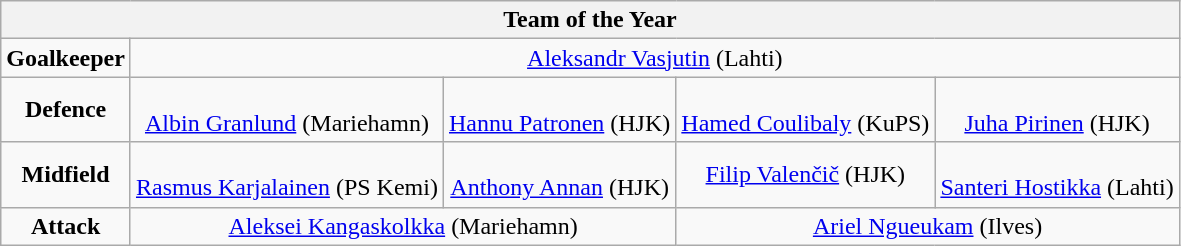<table class="wikitable" style="text-align:center">
<tr>
<th colspan="13">Team of the Year</th>
</tr>
<tr>
<td><strong>Goalkeeper</strong></td>
<td colspan="4"> <a href='#'>Aleksandr Vasjutin</a> (Lahti)</td>
</tr>
<tr>
<td><strong>Defence</strong></td>
<td lowspan="1"><br><a href='#'>Albin Granlund</a> (Mariehamn)</td>
<td lowspan="1"><br><a href='#'>Hannu Patronen</a> (HJK)</td>
<td><br><a href='#'>Hamed Coulibaly</a> (KuPS)</td>
<td><br><a href='#'>Juha Pirinen</a> (HJK)</td>
</tr>
<tr>
<td><strong>Midfield</strong></td>
<td><br><a href='#'>Rasmus Karjalainen</a> (PS Kemi)</td>
<td lowspan="1"><br>
<a href='#'>Anthony Annan</a> (HJK)</td>
<td lowspan="1"> <a href='#'>Filip Valenčič</a> (HJK)</td>
<td lowspan="1"><br><a href='#'>Santeri Hostikka</a> (Lahti)</td>
</tr>
<tr>
<td><strong>Attack</strong></td>
<td colspan="2.5"> <a href='#'>Aleksei Kangaskolkka</a> (Mariehamn)</td>
<td colspan="2.5"> <a href='#'>Ariel Ngueukam</a> (Ilves)</td>
</tr>
</table>
